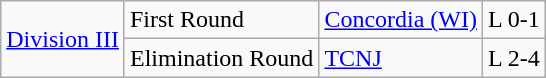<table class="wikitable">
<tr>
<td rowspan="2"><a href='#'>Division III</a></td>
<td>First Round</td>
<td><a href='#'>Concordia (WI)</a></td>
<td>L 0-1</td>
</tr>
<tr>
<td>Elimination Round</td>
<td><a href='#'>TCNJ</a></td>
<td>L 2-4</td>
</tr>
</table>
